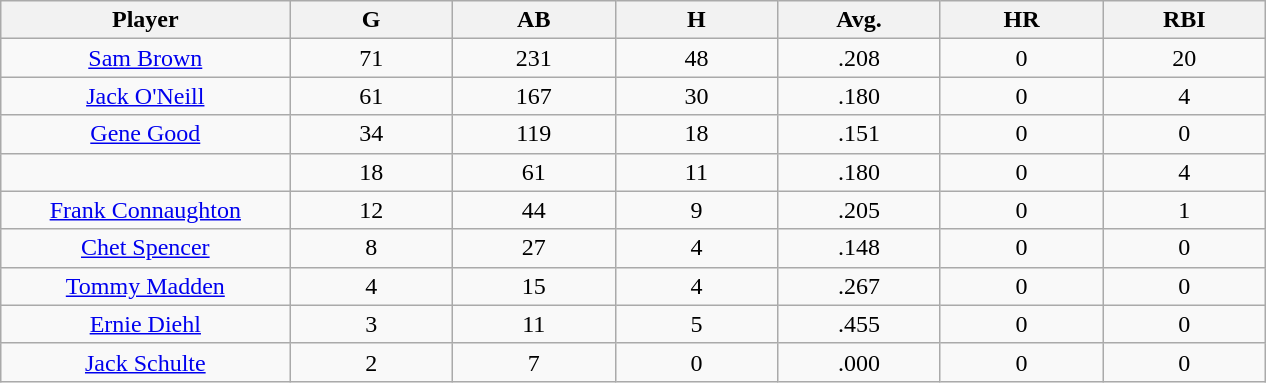<table class="wikitable sortable">
<tr>
<th bgcolor="#DDDDFF" width="16%">Player</th>
<th bgcolor="#DDDDFF" width="9%">G</th>
<th bgcolor="#DDDDFF" width="9%">AB</th>
<th bgcolor="#DDDDFF" width="9%">H</th>
<th bgcolor="#DDDDFF" width="9%">Avg.</th>
<th bgcolor="#DDDDFF" width="9%">HR</th>
<th bgcolor="#DDDDFF" width="9%">RBI</th>
</tr>
<tr align="center">
<td><a href='#'>Sam Brown</a></td>
<td>71</td>
<td>231</td>
<td>48</td>
<td>.208</td>
<td>0</td>
<td>20</td>
</tr>
<tr align=center>
<td><a href='#'>Jack O'Neill</a></td>
<td>61</td>
<td>167</td>
<td>30</td>
<td>.180</td>
<td>0</td>
<td>4</td>
</tr>
<tr align=center>
<td><a href='#'>Gene Good</a></td>
<td>34</td>
<td>119</td>
<td>18</td>
<td>.151</td>
<td>0</td>
<td>0</td>
</tr>
<tr align=center>
<td></td>
<td>18</td>
<td>61</td>
<td>11</td>
<td>.180</td>
<td>0</td>
<td>4</td>
</tr>
<tr align="center">
<td><a href='#'>Frank Connaughton</a></td>
<td>12</td>
<td>44</td>
<td>9</td>
<td>.205</td>
<td>0</td>
<td>1</td>
</tr>
<tr align=center>
<td><a href='#'>Chet Spencer</a></td>
<td>8</td>
<td>27</td>
<td>4</td>
<td>.148</td>
<td>0</td>
<td>0</td>
</tr>
<tr align=center>
<td><a href='#'>Tommy Madden</a></td>
<td>4</td>
<td>15</td>
<td>4</td>
<td>.267</td>
<td>0</td>
<td>0</td>
</tr>
<tr align=center>
<td><a href='#'>Ernie Diehl</a></td>
<td>3</td>
<td>11</td>
<td>5</td>
<td>.455</td>
<td>0</td>
<td>0</td>
</tr>
<tr align=center>
<td><a href='#'>Jack Schulte</a></td>
<td>2</td>
<td>7</td>
<td>0</td>
<td>.000</td>
<td>0</td>
<td>0</td>
</tr>
</table>
